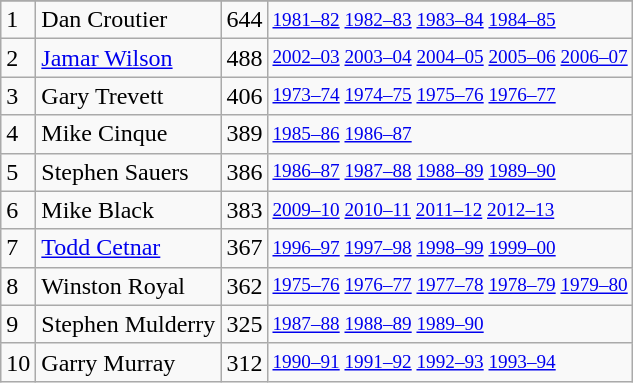<table class="wikitable">
<tr>
</tr>
<tr>
<td>1</td>
<td>Dan Croutier</td>
<td>644</td>
<td style="font-size:80%;"><a href='#'>1981–82</a> <a href='#'>1982–83</a> <a href='#'>1983–84</a> <a href='#'>1984–85</a></td>
</tr>
<tr>
<td>2</td>
<td><a href='#'>Jamar Wilson</a></td>
<td>488</td>
<td style="font-size:80%;"><a href='#'>2002–03</a> <a href='#'>2003–04</a> <a href='#'>2004–05</a> <a href='#'>2005–06</a> <a href='#'>2006–07</a></td>
</tr>
<tr>
<td>3</td>
<td>Gary Trevett</td>
<td>406</td>
<td style="font-size:80%;"><a href='#'>1973–74</a> <a href='#'>1974–75</a> <a href='#'>1975–76</a> <a href='#'>1976–77</a></td>
</tr>
<tr>
<td>4</td>
<td>Mike Cinque</td>
<td>389</td>
<td style="font-size:80%;"><a href='#'>1985–86</a> <a href='#'>1986–87</a></td>
</tr>
<tr>
<td>5</td>
<td>Stephen Sauers</td>
<td>386</td>
<td style="font-size:80%;"><a href='#'>1986–87</a> <a href='#'>1987–88</a> <a href='#'>1988–89</a> <a href='#'>1989–90</a></td>
</tr>
<tr>
<td>6</td>
<td>Mike Black</td>
<td>383</td>
<td style="font-size:80%;"><a href='#'>2009–10</a> <a href='#'>2010–11</a> <a href='#'>2011–12</a> <a href='#'>2012–13</a></td>
</tr>
<tr>
<td>7</td>
<td><a href='#'>Todd Cetnar</a></td>
<td>367</td>
<td style="font-size:80%;"><a href='#'>1996–97</a> <a href='#'>1997–98</a> <a href='#'>1998–99</a> <a href='#'>1999–00</a></td>
</tr>
<tr>
<td>8</td>
<td>Winston Royal</td>
<td>362</td>
<td style="font-size:80%;"><a href='#'>1975–76</a> <a href='#'>1976–77</a> <a href='#'>1977–78</a> <a href='#'>1978–79</a> <a href='#'>1979–80</a></td>
</tr>
<tr>
<td>9</td>
<td>Stephen Mulderry</td>
<td>325</td>
<td style="font-size:80%;"><a href='#'>1987–88</a> <a href='#'>1988–89</a> <a href='#'>1989–90</a></td>
</tr>
<tr>
<td>10</td>
<td>Garry Murray</td>
<td>312</td>
<td style="font-size:80%;"><a href='#'>1990–91</a> <a href='#'>1991–92</a> <a href='#'>1992–93</a> <a href='#'>1993–94</a></td>
</tr>
</table>
